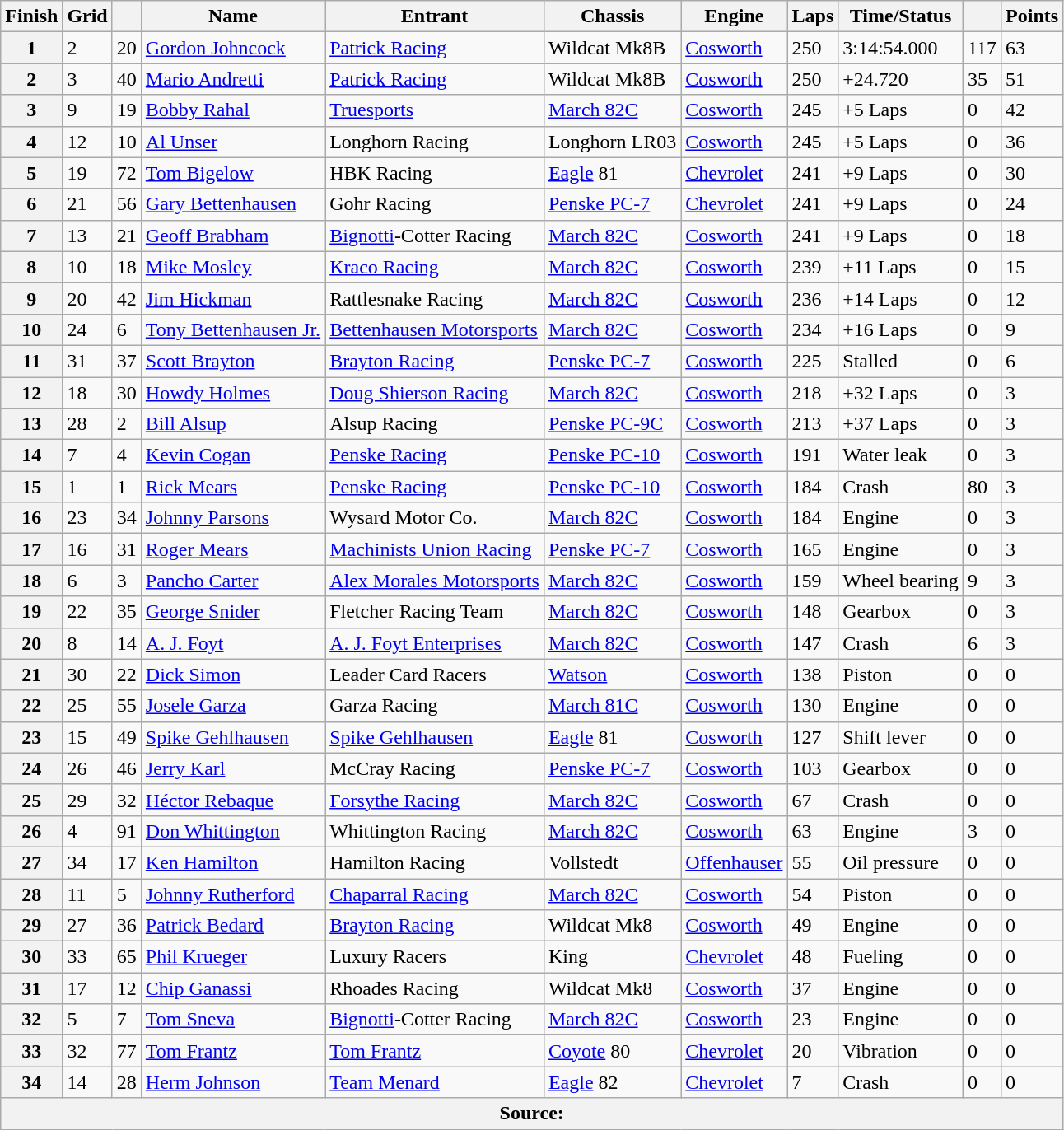<table class="wikitable">
<tr>
<th>Finish</th>
<th>Grid</th>
<th></th>
<th>Name</th>
<th>Entrant</th>
<th>Chassis</th>
<th>Engine</th>
<th>Laps</th>
<th>Time/Status</th>
<th></th>
<th>Points</th>
</tr>
<tr>
<th>1</th>
<td>2</td>
<td>20</td>
<td> <a href='#'>Gordon Johncock</a></td>
<td><a href='#'>Patrick Racing</a></td>
<td>Wildcat Mk8B</td>
<td><a href='#'>Cosworth</a></td>
<td>250</td>
<td>3:14:54.000</td>
<td>117</td>
<td>63</td>
</tr>
<tr>
<th>2</th>
<td>3</td>
<td>40</td>
<td> <a href='#'>Mario Andretti</a></td>
<td><a href='#'>Patrick Racing</a></td>
<td>Wildcat Mk8B</td>
<td><a href='#'>Cosworth</a></td>
<td>250</td>
<td>+24.720</td>
<td>35</td>
<td>51</td>
</tr>
<tr>
<th>3</th>
<td>9</td>
<td>19</td>
<td> <a href='#'>Bobby Rahal</a></td>
<td><a href='#'>Truesports</a></td>
<td><a href='#'>March 82C</a></td>
<td><a href='#'>Cosworth</a></td>
<td>245</td>
<td>+5 Laps</td>
<td>0</td>
<td>42</td>
</tr>
<tr>
<th>4</th>
<td>12</td>
<td>10</td>
<td> <a href='#'>Al Unser</a></td>
<td>Longhorn Racing</td>
<td>Longhorn LR03</td>
<td><a href='#'>Cosworth</a></td>
<td>245</td>
<td>+5 Laps</td>
<td>0</td>
<td>36</td>
</tr>
<tr>
<th>5</th>
<td>19</td>
<td>72</td>
<td> <a href='#'>Tom Bigelow</a></td>
<td>HBK Racing</td>
<td><a href='#'>Eagle</a> 81</td>
<td><a href='#'>Chevrolet</a></td>
<td>241</td>
<td>+9 Laps</td>
<td>0</td>
<td>30</td>
</tr>
<tr>
<th>6</th>
<td>21</td>
<td>56</td>
<td> <a href='#'>Gary Bettenhausen</a></td>
<td>Gohr Racing</td>
<td><a href='#'>Penske PC-7</a></td>
<td><a href='#'>Chevrolet</a></td>
<td>241</td>
<td>+9 Laps</td>
<td>0</td>
<td>24</td>
</tr>
<tr>
<th>7</th>
<td>13</td>
<td>21</td>
<td> <a href='#'>Geoff Brabham</a></td>
<td><a href='#'>Bignotti</a>-Cotter Racing</td>
<td><a href='#'>March 82C</a></td>
<td><a href='#'>Cosworth</a></td>
<td>241</td>
<td>+9 Laps</td>
<td>0</td>
<td>18</td>
</tr>
<tr>
<th>8</th>
<td>10</td>
<td>18</td>
<td> <a href='#'>Mike Mosley</a></td>
<td><a href='#'>Kraco Racing</a></td>
<td><a href='#'>March 82C</a></td>
<td><a href='#'>Cosworth</a></td>
<td>239</td>
<td>+11 Laps</td>
<td>0</td>
<td>15</td>
</tr>
<tr>
<th>9</th>
<td>20</td>
<td>42</td>
<td> <a href='#'>Jim Hickman</a></td>
<td>Rattlesnake Racing</td>
<td><a href='#'>March 82C</a></td>
<td><a href='#'>Cosworth</a></td>
<td>236</td>
<td>+14 Laps</td>
<td>0</td>
<td>12</td>
</tr>
<tr>
<th>10</th>
<td>24</td>
<td>6</td>
<td> <a href='#'>Tony Bettenhausen Jr.</a></td>
<td><a href='#'>Bettenhausen Motorsports</a></td>
<td><a href='#'>March 82C</a></td>
<td><a href='#'>Cosworth</a></td>
<td>234</td>
<td>+16 Laps</td>
<td>0</td>
<td>9</td>
</tr>
<tr>
<th>11</th>
<td>31</td>
<td>37</td>
<td> <a href='#'>Scott Brayton</a></td>
<td><a href='#'>Brayton Racing</a></td>
<td><a href='#'>Penske PC-7</a></td>
<td><a href='#'>Cosworth</a></td>
<td>225</td>
<td>Stalled</td>
<td>0</td>
<td>6</td>
</tr>
<tr>
<th>12</th>
<td>18</td>
<td>30</td>
<td> <a href='#'>Howdy Holmes</a></td>
<td><a href='#'>Doug Shierson Racing</a></td>
<td><a href='#'>March 82C</a></td>
<td><a href='#'>Cosworth</a></td>
<td>218</td>
<td>+32 Laps</td>
<td>0</td>
<td>3</td>
</tr>
<tr>
<th>13</th>
<td>28</td>
<td>2</td>
<td> <a href='#'>Bill Alsup</a></td>
<td>Alsup Racing</td>
<td><a href='#'>Penske PC-9C</a></td>
<td><a href='#'>Cosworth</a></td>
<td>213</td>
<td>+37 Laps</td>
<td>0</td>
<td>3</td>
</tr>
<tr>
<th>14</th>
<td>7</td>
<td>4</td>
<td> <a href='#'>Kevin Cogan</a></td>
<td><a href='#'>Penske Racing</a></td>
<td><a href='#'>Penske PC-10</a></td>
<td><a href='#'>Cosworth</a></td>
<td>191</td>
<td>Water leak</td>
<td>0</td>
<td>3</td>
</tr>
<tr>
<th>15</th>
<td>1</td>
<td>1</td>
<td> <a href='#'>Rick Mears</a></td>
<td><a href='#'>Penske Racing</a></td>
<td><a href='#'>Penske PC-10</a></td>
<td><a href='#'>Cosworth</a></td>
<td>184</td>
<td>Crash</td>
<td>80</td>
<td>3</td>
</tr>
<tr>
<th>16</th>
<td>23</td>
<td>34</td>
<td> <a href='#'>Johnny Parsons</a></td>
<td>Wysard Motor Co.</td>
<td><a href='#'>March 82C</a></td>
<td><a href='#'>Cosworth</a></td>
<td>184</td>
<td>Engine</td>
<td>0</td>
<td>3</td>
</tr>
<tr>
<th>17</th>
<td>16</td>
<td>31</td>
<td> <a href='#'>Roger Mears</a></td>
<td><a href='#'>Machinists Union Racing</a></td>
<td><a href='#'>Penske PC-7</a></td>
<td><a href='#'>Cosworth</a></td>
<td>165</td>
<td>Engine</td>
<td>0</td>
<td>3</td>
</tr>
<tr>
<th>18</th>
<td>6</td>
<td>3</td>
<td> <a href='#'>Pancho Carter</a></td>
<td><a href='#'>Alex Morales Motorsports</a></td>
<td><a href='#'>March 82C</a></td>
<td><a href='#'>Cosworth</a></td>
<td>159</td>
<td>Wheel bearing</td>
<td>9</td>
<td>3</td>
</tr>
<tr>
<th>19</th>
<td>22</td>
<td>35</td>
<td> <a href='#'>George Snider</a></td>
<td>Fletcher Racing Team</td>
<td><a href='#'>March 82C</a></td>
<td><a href='#'>Cosworth</a></td>
<td>148</td>
<td>Gearbox</td>
<td>0</td>
<td>3</td>
</tr>
<tr>
<th>20</th>
<td>8</td>
<td>14</td>
<td> <a href='#'>A. J. Foyt</a></td>
<td><a href='#'>A. J. Foyt Enterprises</a></td>
<td><a href='#'>March 82C</a></td>
<td><a href='#'>Cosworth</a></td>
<td>147</td>
<td>Crash</td>
<td>6</td>
<td>3</td>
</tr>
<tr>
<th>21</th>
<td>30</td>
<td>22</td>
<td> <a href='#'>Dick Simon</a></td>
<td>Leader Card Racers</td>
<td><a href='#'>Watson</a></td>
<td><a href='#'>Cosworth</a></td>
<td>138</td>
<td>Piston</td>
<td>0</td>
<td>0</td>
</tr>
<tr>
<th>22</th>
<td>25</td>
<td>55</td>
<td> <a href='#'>Josele Garza</a></td>
<td>Garza Racing</td>
<td><a href='#'>March 81C</a></td>
<td><a href='#'>Cosworth</a></td>
<td>130</td>
<td>Engine</td>
<td>0</td>
<td>0</td>
</tr>
<tr>
<th>23</th>
<td>15</td>
<td>49</td>
<td> <a href='#'>Spike Gehlhausen</a></td>
<td><a href='#'>Spike Gehlhausen</a></td>
<td><a href='#'>Eagle</a> 81</td>
<td><a href='#'>Cosworth</a></td>
<td>127</td>
<td>Shift lever</td>
<td>0</td>
<td>0</td>
</tr>
<tr>
<th>24</th>
<td>26</td>
<td>46</td>
<td> <a href='#'>Jerry Karl</a></td>
<td>McCray Racing</td>
<td><a href='#'>Penske PC-7</a></td>
<td><a href='#'>Cosworth</a></td>
<td>103</td>
<td>Gearbox</td>
<td>0</td>
<td>0</td>
</tr>
<tr>
<th>25</th>
<td>29</td>
<td>32</td>
<td> <a href='#'>Héctor Rebaque</a></td>
<td><a href='#'>Forsythe Racing</a></td>
<td><a href='#'>March 82C</a></td>
<td><a href='#'>Cosworth</a></td>
<td>67</td>
<td>Crash</td>
<td>0</td>
<td>0</td>
</tr>
<tr>
<th>26</th>
<td>4</td>
<td>91</td>
<td> <a href='#'>Don Whittington</a></td>
<td>Whittington Racing</td>
<td><a href='#'>March 82C</a></td>
<td><a href='#'>Cosworth</a></td>
<td>63</td>
<td>Engine</td>
<td>3</td>
<td>0</td>
</tr>
<tr>
<th>27</th>
<td>34</td>
<td>17</td>
<td> <a href='#'>Ken Hamilton</a></td>
<td>Hamilton Racing</td>
<td>Vollstedt</td>
<td><a href='#'>Offenhauser</a></td>
<td>55</td>
<td>Oil pressure</td>
<td>0</td>
<td>0</td>
</tr>
<tr>
<th>28</th>
<td>11</td>
<td>5</td>
<td> <a href='#'>Johnny Rutherford</a></td>
<td><a href='#'>Chaparral Racing</a></td>
<td><a href='#'>March 82C</a></td>
<td><a href='#'>Cosworth</a></td>
<td>54</td>
<td>Piston</td>
<td>0</td>
<td>0</td>
</tr>
<tr>
<th>29</th>
<td>27</td>
<td>36</td>
<td> <a href='#'>Patrick Bedard</a></td>
<td><a href='#'>Brayton Racing</a></td>
<td>Wildcat Mk8</td>
<td><a href='#'>Cosworth</a></td>
<td>49</td>
<td>Engine</td>
<td>0</td>
<td>0</td>
</tr>
<tr>
<th>30</th>
<td>33</td>
<td>65</td>
<td> <a href='#'>Phil Krueger</a></td>
<td>Luxury Racers</td>
<td>King</td>
<td><a href='#'>Chevrolet</a></td>
<td>48</td>
<td>Fueling</td>
<td>0</td>
<td>0</td>
</tr>
<tr>
<th>31</th>
<td>17</td>
<td>12</td>
<td> <a href='#'>Chip Ganassi</a></td>
<td>Rhoades Racing</td>
<td>Wildcat Mk8</td>
<td><a href='#'>Cosworth</a></td>
<td>37</td>
<td>Engine</td>
<td>0</td>
<td>0</td>
</tr>
<tr>
<th>32</th>
<td>5</td>
<td>7</td>
<td> <a href='#'>Tom Sneva</a></td>
<td><a href='#'>Bignotti</a>-Cotter Racing</td>
<td><a href='#'>March 82C</a></td>
<td><a href='#'>Cosworth</a></td>
<td>23</td>
<td>Engine</td>
<td>0</td>
<td>0</td>
</tr>
<tr>
<th>33</th>
<td>32</td>
<td>77</td>
<td> <a href='#'>Tom Frantz</a></td>
<td><a href='#'>Tom Frantz</a></td>
<td><a href='#'>Coyote</a> 80</td>
<td><a href='#'>Chevrolet</a></td>
<td>20</td>
<td>Vibration</td>
<td>0</td>
<td>0</td>
</tr>
<tr>
<th>34</th>
<td>14</td>
<td>28</td>
<td> <a href='#'>Herm Johnson</a></td>
<td><a href='#'>Team Menard</a></td>
<td><a href='#'>Eagle</a> 82</td>
<td><a href='#'>Chevrolet</a></td>
<td>7</td>
<td>Crash</td>
<td>0</td>
<td>0</td>
</tr>
<tr>
<th colspan=11>Source:</th>
</tr>
</table>
